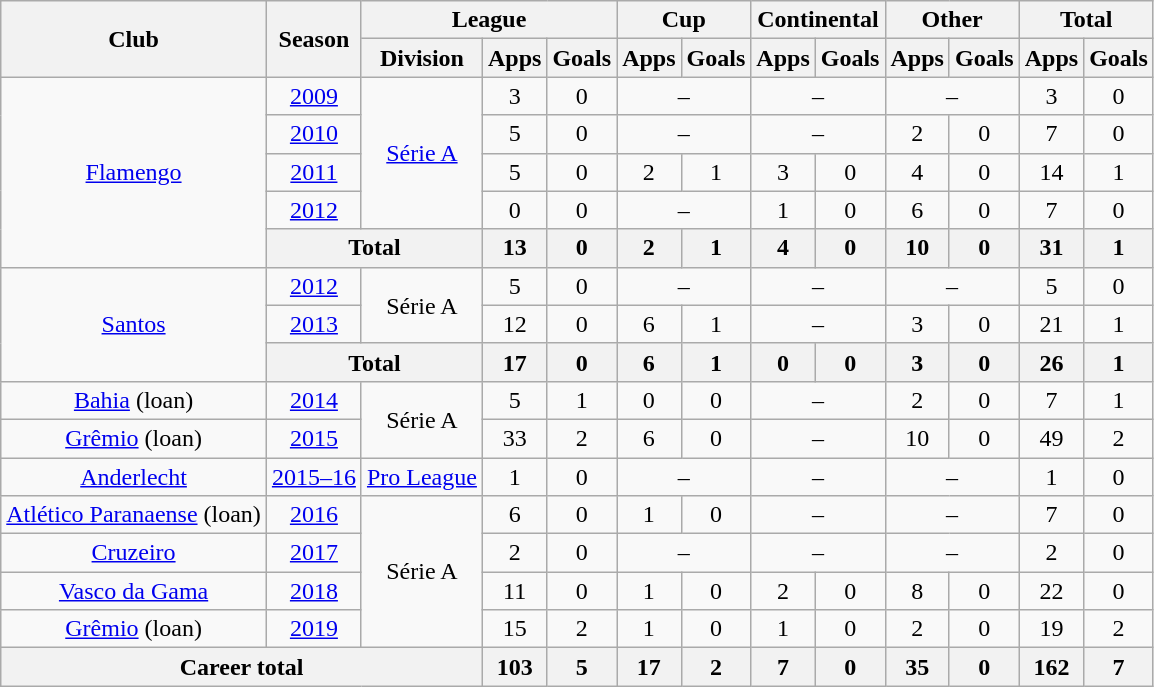<table class="wikitable" style="text-align: center;">
<tr>
<th rowspan="2">Club</th>
<th rowspan="2">Season</th>
<th colspan="3">League</th>
<th colspan="2">Cup</th>
<th colspan="2">Continental</th>
<th colspan="2">Other</th>
<th colspan="2">Total</th>
</tr>
<tr>
<th>Division</th>
<th>Apps</th>
<th>Goals</th>
<th>Apps</th>
<th>Goals</th>
<th>Apps</th>
<th>Goals</th>
<th>Apps</th>
<th>Goals</th>
<th>Apps</th>
<th>Goals</th>
</tr>
<tr>
<td rowspan="5" valign="center"><a href='#'>Flamengo</a></td>
<td><a href='#'>2009</a></td>
<td rowspan="4"><a href='#'>Série A</a></td>
<td>3</td>
<td>0</td>
<td colspan="2">–</td>
<td colspan="2">–</td>
<td colspan="2">–</td>
<td>3</td>
<td>0</td>
</tr>
<tr>
<td><a href='#'>2010</a></td>
<td>5</td>
<td>0</td>
<td colspan="2">–</td>
<td colspan="2">–</td>
<td>2</td>
<td>0</td>
<td>7</td>
<td>0</td>
</tr>
<tr>
<td><a href='#'>2011</a></td>
<td>5</td>
<td>0</td>
<td>2</td>
<td>1</td>
<td>3</td>
<td>0</td>
<td>4</td>
<td>0</td>
<td>14</td>
<td>1</td>
</tr>
<tr>
<td><a href='#'>2012</a></td>
<td>0</td>
<td>0</td>
<td colspan="2">–</td>
<td>1</td>
<td>0</td>
<td>6</td>
<td>0</td>
<td>7</td>
<td>0</td>
</tr>
<tr>
<th colspan="2">Total</th>
<th>13</th>
<th>0</th>
<th>2</th>
<th>1</th>
<th>4</th>
<th>0</th>
<th>10</th>
<th>0</th>
<th>31</th>
<th>1</th>
</tr>
<tr>
<td rowspan="3" valign="center"><a href='#'>Santos</a></td>
<td><a href='#'>2012</a></td>
<td rowspan="2">Série A</td>
<td>5</td>
<td>0</td>
<td colspan="2">–</td>
<td colspan="2">–</td>
<td colspan="2">–</td>
<td>5</td>
<td>0</td>
</tr>
<tr>
<td><a href='#'>2013</a></td>
<td>12</td>
<td>0</td>
<td>6</td>
<td>1</td>
<td colspan="2">–</td>
<td>3</td>
<td>0</td>
<td>21</td>
<td>1</td>
</tr>
<tr>
<th colspan="2">Total</th>
<th>17</th>
<th>0</th>
<th>6</th>
<th>1</th>
<th>0</th>
<th>0</th>
<th>3</th>
<th>0</th>
<th>26</th>
<th>1</th>
</tr>
<tr>
<td valign="center"><a href='#'>Bahia</a> (loan)</td>
<td><a href='#'>2014</a></td>
<td rowspan="2" valign="center">Série A</td>
<td>5</td>
<td>1</td>
<td>0</td>
<td>0</td>
<td colspan="2">–</td>
<td>2</td>
<td>0</td>
<td>7</td>
<td>1</td>
</tr>
<tr>
<td valign="center"><a href='#'>Grêmio</a> (loan)</td>
<td><a href='#'>2015</a></td>
<td>33</td>
<td>2</td>
<td>6</td>
<td>0</td>
<td colspan="2">–</td>
<td>10</td>
<td>0</td>
<td>49</td>
<td>2</td>
</tr>
<tr>
<td valign="center"><a href='#'>Anderlecht</a></td>
<td><a href='#'>2015–16</a></td>
<td><a href='#'>Pro League</a></td>
<td>1</td>
<td>0</td>
<td colspan="2">–</td>
<td colspan="2">–</td>
<td colspan="2">–</td>
<td>1</td>
<td>0</td>
</tr>
<tr>
<td valign="center"><a href='#'>Atlético Paranaense</a> (loan)</td>
<td><a href='#'>2016</a></td>
<td rowspan="4">Série A</td>
<td>6</td>
<td>0</td>
<td>1</td>
<td>0</td>
<td colspan="2">–</td>
<td colspan="2">–</td>
<td>7</td>
<td>0</td>
</tr>
<tr>
<td valign="center"><a href='#'>Cruzeiro</a></td>
<td><a href='#'>2017</a></td>
<td>2</td>
<td>0</td>
<td colspan="2">–</td>
<td colspan="2">–</td>
<td colspan="2">–</td>
<td>2</td>
<td>0</td>
</tr>
<tr>
<td valign="center"><a href='#'>Vasco da Gama</a></td>
<td><a href='#'>2018</a></td>
<td>11</td>
<td>0</td>
<td>1</td>
<td>0</td>
<td>2</td>
<td>0</td>
<td>8</td>
<td>0</td>
<td>22</td>
<td>0</td>
</tr>
<tr>
<td valign="center"><a href='#'>Grêmio</a> (loan)</td>
<td><a href='#'>2019</a></td>
<td>15</td>
<td>2</td>
<td>1</td>
<td>0</td>
<td>1</td>
<td>0</td>
<td>2</td>
<td>0</td>
<td>19</td>
<td>2</td>
</tr>
<tr>
<th colspan="3"><strong>Career total</strong></th>
<th>103</th>
<th>5</th>
<th>17</th>
<th>2</th>
<th>7</th>
<th>0</th>
<th>35</th>
<th>0</th>
<th>162</th>
<th>7</th>
</tr>
</table>
